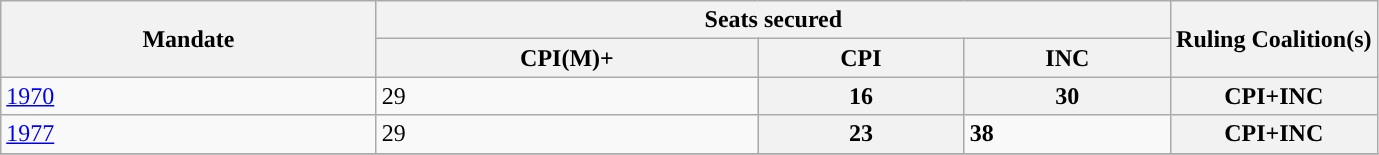<table class="wikitable sortable"; text-align:center">
<tr>
<th rowspan="2">Mandate</th>
<th colspan="3">Seats secured</th>
<th colspan="2" rowspan="2">Ruling C<strong>oalition(s)</strong></th>
</tr>
<tr>
<th style="color:"><strong>CPI(M)+</strong></th>
<th style="color:"><strong>CPI</strong></th>
<th style="color:"><strong>INC</strong></th>
</tr>
<tr>
<td><a href='#'>1970</a></td>
<td>29</td>
<th style="width:15%;" Style="background-color:"><strong>16</strong></th>
<th style="width:15%;" Style="background-color:"><strong>30</strong></th>
<th style="width:15%;" Style="background-color:">CPI+INC</th>
</tr>
<tr>
<td><a href='#'>1977</a></td>
<td>29</td>
<th style="width:15%;" Style="background-color:"><strong>23</strong></th>
<td style="width:15%;" Style="background-color:"><strong>38</strong></td>
<th style="width:15%;" Style="background-color:">CPI+INC</th>
</tr>
<tr>
</tr>
</table>
